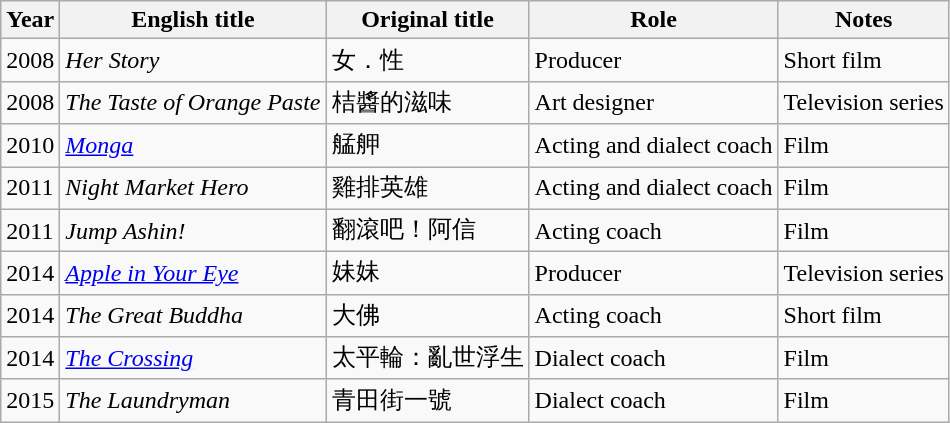<table class="wikitable sortable">
<tr>
<th>Year</th>
<th>English title</th>
<th>Original title</th>
<th>Role</th>
<th class="unsortable">Notes</th>
</tr>
<tr>
<td>2008</td>
<td><em>Her Story</em></td>
<td>女．性</td>
<td>Producer</td>
<td>Short film</td>
</tr>
<tr>
<td>2008</td>
<td><em>The Taste of Orange Paste</em></td>
<td>桔醬的滋味</td>
<td>Art designer</td>
<td>Television series</td>
</tr>
<tr>
<td>2010</td>
<td><em><a href='#'>Monga</a></em></td>
<td>艋舺</td>
<td>Acting and dialect coach</td>
<td>Film</td>
</tr>
<tr>
<td>2011</td>
<td><em>Night Market Hero</em></td>
<td>雞排英雄</td>
<td>Acting and dialect coach</td>
<td>Film</td>
</tr>
<tr>
<td>2011</td>
<td><em>Jump Ashin!</em></td>
<td>翻滾吧！阿信</td>
<td>Acting coach</td>
<td>Film</td>
</tr>
<tr>
<td>2014</td>
<td><em><a href='#'>Apple in Your Eye</a></em></td>
<td>妹妹</td>
<td>Producer</td>
<td>Television series</td>
</tr>
<tr>
<td>2014</td>
<td><em>The Great Buddha</em></td>
<td>大佛</td>
<td>Acting coach</td>
<td>Short film</td>
</tr>
<tr>
<td>2014</td>
<td><em><a href='#'>The Crossing</a></em></td>
<td>太平輪：亂世浮生</td>
<td>Dialect coach</td>
<td>Film</td>
</tr>
<tr>
<td>2015</td>
<td><em>The Laundryman</em></td>
<td>青田街一號</td>
<td>Dialect coach</td>
<td>Film</td>
</tr>
</table>
